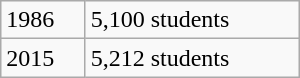<table class="wikitable floatright" style="width:200px;">
<tr>
<td>1986</td>
<td>5,100 students</td>
</tr>
<tr>
<td>2015</td>
<td>5,212 students</td>
</tr>
</table>
